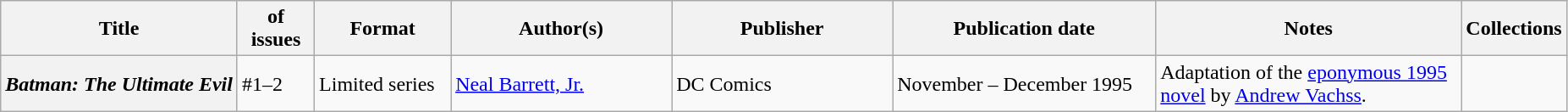<table class="wikitable">
<tr>
<th>Title</th>
<th style="width:40pt"> of issues</th>
<th style="width:75pt">Format</th>
<th style="width:125pt">Author(s)</th>
<th style="width:125pt">Publisher</th>
<th style="width:150pt">Publication date</th>
<th style="width:175pt">Notes</th>
<th>Collections</th>
</tr>
<tr>
<th><em>Batman: The Ultimate Evil</em></th>
<td>#1–2</td>
<td>Limited series</td>
<td><a href='#'>Neal Barrett, Jr.</a></td>
<td>DC Comics</td>
<td>November – December 1995</td>
<td>Adaptation of the <a href='#'>eponymous 1995 novel</a> by <a href='#'>Andrew Vachss</a>.</td>
<td></td>
</tr>
</table>
